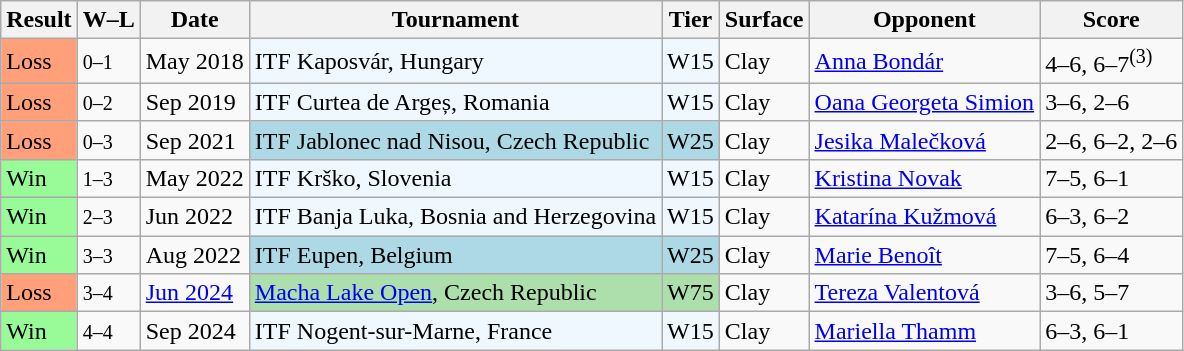<table class="sortable wikitable">
<tr>
<th>Result</th>
<th class="unsortable">W–L</th>
<th>Date</th>
<th>Tournament</th>
<th>Tier</th>
<th>Surface</th>
<th>Opponent</th>
<th class="unsortable">Score</th>
</tr>
<tr>
<td style=background:#FFA07A>Loss</td>
<td><small>0–1</small></td>
<td>May 2018</td>
<td style="background:#f0f8ff;">ITF Kaposvár, Hungary</td>
<td style="background:#f0f8ff;">W15</td>
<td>Clay</td>
<td> <a href='#'>Anna Bondár</a></td>
<td>4–6, 6–7<sup>(3)</sup></td>
</tr>
<tr>
<td style=background:#FFA07A>Loss</td>
<td><small>0–2</small></td>
<td>Sep 2019</td>
<td style="background:#f0f8ff;">ITF Curtea de Argeș, Romania</td>
<td style="background:#f0f8ff;">W15</td>
<td>Clay</td>
<td> <a href='#'>Oana Georgeta Simion</a></td>
<td>3–6, 2–6</td>
</tr>
<tr>
<td style=background:#FFA07A>Loss</td>
<td><small>0–3</small></td>
<td>Sep 2021</td>
<td style="background:lightblue;">ITF Jablonec nad Nisou, Czech Republic</td>
<td style="background:lightblue;">W25</td>
<td>Clay</td>
<td> <a href='#'>Jesika Malečková</a></td>
<td>2–6, 6–2, 2–6</td>
</tr>
<tr>
<td style=background:#98FB98>Win</td>
<td><small>1–3</small></td>
<td>May 2022</td>
<td style="background:#f0f8ff;">ITF Krško, Slovenia</td>
<td style="background:#f0f8ff;">W15</td>
<td>Clay</td>
<td> <a href='#'>Kristina Novak</a></td>
<td>7–5, 6–1</td>
</tr>
<tr>
<td style=background:#98FB98>Win</td>
<td><small>2–3</small></td>
<td>Jun 2022</td>
<td style="background:#f0f8ff;">ITF Banja Luka, Bosnia and Herzegovina</td>
<td style="background:#f0f8ff;">W15</td>
<td>Clay</td>
<td> <a href='#'>Katarína Kužmová</a></td>
<td>6–3, 6–2</td>
</tr>
<tr>
<td style=background:#98FB98>Win</td>
<td><small>3–3</small></td>
<td>Aug 2022</td>
<td style="background:lightblue;">ITF Eupen, Belgium</td>
<td style="background:lightblue;">W25</td>
<td>Clay</td>
<td> <a href='#'>Marie Benoît</a></td>
<td>7–5, 6–4</td>
</tr>
<tr>
<td style=background:#FFA07A>Loss</td>
<td><small>3–4</small></td>
<td><a href='#'>Jun 2024</a></td>
<td style="background:#addfad;"><a href='#'>Macha Lake Open</a>, Czech Republic</td>
<td style="background:#addfad;">W75</td>
<td>Clay</td>
<td> <a href='#'>Tereza Valentová</a></td>
<td>3–6, 5–7</td>
</tr>
<tr>
<td style=background:#98FB98>Win</td>
<td><small>4–4</small></td>
<td>Sep 2024</td>
<td style="background:#f0f8ff;">ITF Nogent-sur-Marne, France</td>
<td style="background:#f0f8ff;">W15</td>
<td>Clay</td>
<td> <a href='#'>Mariella Thamm</a></td>
<td>6–3, 6–1</td>
</tr>
</table>
